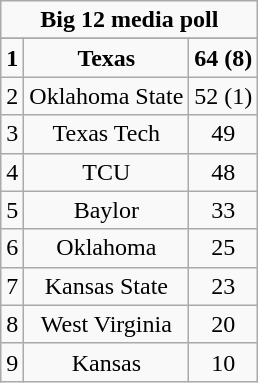<table class="wikitable" style="display: inline-table;">
<tr>
<td align="center" Colspan="3"><strong>Big 12 media poll</strong></td>
</tr>
<tr align="center">
</tr>
<tr align="center">
<td><strong>1</strong></td>
<td><strong>Texas</strong></td>
<td><strong>64 (8)</strong></td>
</tr>
<tr align="center">
<td>2</td>
<td>Oklahoma State</td>
<td>52 (1)</td>
</tr>
<tr align="center">
<td>3</td>
<td>Texas Tech</td>
<td>49</td>
</tr>
<tr align="center">
<td>4</td>
<td>TCU</td>
<td>48</td>
</tr>
<tr align="center">
<td>5</td>
<td>Baylor</td>
<td>33</td>
</tr>
<tr align="center">
<td>6</td>
<td>Oklahoma</td>
<td>25</td>
</tr>
<tr align="center">
<td>7</td>
<td>Kansas State</td>
<td>23</td>
</tr>
<tr align="center">
<td>8</td>
<td>West Virginia</td>
<td>20</td>
</tr>
<tr align="center">
<td>9</td>
<td>Kansas</td>
<td>10</td>
</tr>
</table>
